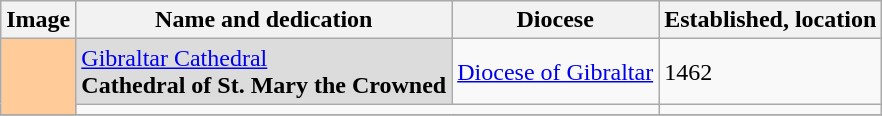<table class="wikitable">
<tr>
<th>Image</th>
<th>Name and dedication</th>
<th>Diocese</th>
<th>Established, location</th>
</tr>
<tr>
<td rowspan="2" bgcolor="FFCC99" align="center"></td>
<td bgcolor="Gainsboro"><a href='#'>Gibraltar Cathedral</a><br><strong>Cathedral of St. Mary the Crowned</strong></td>
<td><a href='#'>Diocese of Gibraltar</a></td>
<td>1462</td>
</tr>
<tr>
<td colspan="2"></td>
<td></td>
</tr>
<tr>
</tr>
</table>
